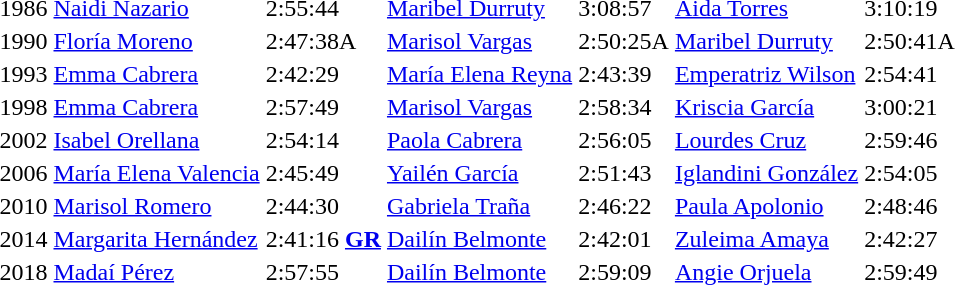<table>
<tr>
<td>1986</td>
<td><a href='#'>Naidi Nazario</a><br> </td>
<td>2:55:44</td>
<td><a href='#'>Maribel Durruty</a><br> </td>
<td>3:08:57</td>
<td><a href='#'>Aida Torres</a><br> </td>
<td>3:10:19</td>
</tr>
<tr>
<td>1990</td>
<td><a href='#'>Floría Moreno</a><br> </td>
<td>2:47:38A</td>
<td><a href='#'>Marisol Vargas</a><br> </td>
<td>2:50:25A</td>
<td><a href='#'>Maribel Durruty</a><br> </td>
<td>2:50:41A</td>
</tr>
<tr>
<td>1993</td>
<td><a href='#'>Emma Cabrera</a><br> </td>
<td>2:42:29</td>
<td><a href='#'>María Elena Reyna</a><br> </td>
<td>2:43:39</td>
<td><a href='#'>Emperatriz Wilson</a><br> </td>
<td>2:54:41</td>
</tr>
<tr>
<td>1998</td>
<td><a href='#'>Emma Cabrera</a><br> </td>
<td>2:57:49</td>
<td><a href='#'>Marisol Vargas</a><br> </td>
<td>2:58:34</td>
<td><a href='#'>Kriscia García</a><br> </td>
<td>3:00:21</td>
</tr>
<tr>
<td>2002</td>
<td><a href='#'>Isabel Orellana</a><br> </td>
<td>2:54:14</td>
<td><a href='#'>Paola Cabrera</a><br> </td>
<td>2:56:05</td>
<td><a href='#'>Lourdes Cruz</a><br> </td>
<td>2:59:46</td>
</tr>
<tr>
<td>2006</td>
<td><a href='#'>María Elena Valencia</a><br></td>
<td>2:45:49</td>
<td><a href='#'>Yailén García</a><br></td>
<td>2:51:43</td>
<td><a href='#'>Iglandini González</a><br></td>
<td>2:54:05</td>
</tr>
<tr>
<td>2010</td>
<td><a href='#'>Marisol Romero</a><br></td>
<td>2:44:30</td>
<td><a href='#'>Gabriela Traña</a><br></td>
<td>2:46:22</td>
<td><a href='#'>Paula Apolonio</a><br></td>
<td>2:48:46</td>
</tr>
<tr>
<td>2014</td>
<td><a href='#'>Margarita Hernández</a><br></td>
<td>2:41:16 <strong><a href='#'>GR</a></strong></td>
<td><a href='#'>Dailín Belmonte</a><br></td>
<td>2:42:01</td>
<td><a href='#'>Zuleima Amaya</a><br></td>
<td>2:42:27</td>
</tr>
<tr>
<td>2018</td>
<td><a href='#'>Madaí Pérez</a><br></td>
<td>2:57:55</td>
<td><a href='#'>Dailín Belmonte</a><br></td>
<td>2:59:09</td>
<td><a href='#'>Angie Orjuela</a><br></td>
<td>2:59:49</td>
</tr>
</table>
